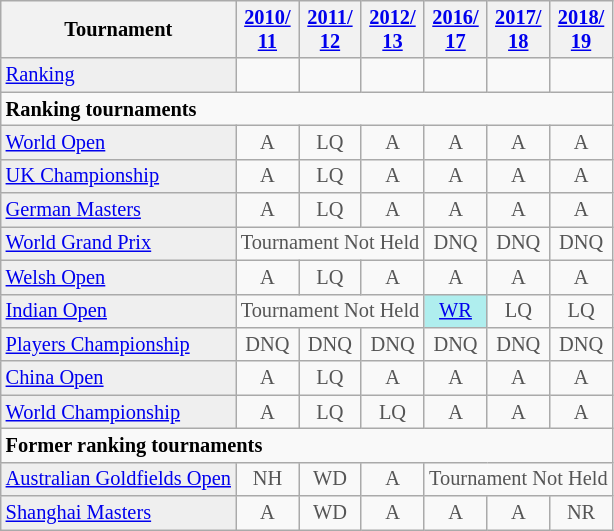<table class="wikitable" style="font-size:85%;">
<tr>
<th>Tournament</th>
<th><a href='#'>2010/<br>11</a></th>
<th><a href='#'>2011/<br>12</a></th>
<th><a href='#'>2012/<br>13</a></th>
<th><a href='#'>2016/<br>17</a></th>
<th><a href='#'>2017/<br>18</a></th>
<th><a href='#'>2018/<br>19</a></th>
</tr>
<tr>
<td style="background:#EFEFEF;"><a href='#'>Ranking</a></td>
<td align="center"></td>
<td align="center"></td>
<td align="center"></td>
<td align="center"></td>
<td align="center"></td>
<td align="center"></td>
</tr>
<tr>
<td colspan="10"><strong>Ranking tournaments</strong></td>
</tr>
<tr>
<td style="background:#EFEFEF;"><a href='#'>World Open</a></td>
<td align="center" style="color:#555555;">A</td>
<td align="center" style="color:#555555;">LQ</td>
<td align="center" style="color:#555555;">A</td>
<td align="center" style="color:#555555;">A</td>
<td align="center" style="color:#555555;">A</td>
<td align="center" style="color:#555555;">A</td>
</tr>
<tr>
<td style="background:#EFEFEF;"><a href='#'>UK Championship</a></td>
<td align="center" style="color:#555555;">A</td>
<td align="center" style="color:#555555;">LQ</td>
<td align="center" style="color:#555555;">A</td>
<td align="center" style="color:#555555;">A</td>
<td align="center" style="color:#555555;">A</td>
<td align="center" style="color:#555555;">A</td>
</tr>
<tr>
<td style="background:#EFEFEF;"><a href='#'>German Masters</a></td>
<td align="center" style="color:#555555;">A</td>
<td align="center" style="color:#555555;">LQ</td>
<td align="center" style="color:#555555;">A</td>
<td align="center" style="color:#555555;">A</td>
<td align="center" style="color:#555555;">A</td>
<td align="center" style="color:#555555;">A</td>
</tr>
<tr>
<td style="background:#EFEFEF;"><a href='#'>World Grand Prix</a></td>
<td align="center" colspan="3" style="color:#555555;">Tournament Not Held</td>
<td align="center" style="color:#555555;">DNQ</td>
<td align="center" style="color:#555555;">DNQ</td>
<td align="center" style="color:#555555;">DNQ</td>
</tr>
<tr>
<td style="background:#EFEFEF;"><a href='#'>Welsh Open</a></td>
<td align="center" style="color:#555555;">A</td>
<td align="center" style="color:#555555;">LQ</td>
<td align="center" style="color:#555555;">A</td>
<td align="center" style="color:#555555;">A</td>
<td align="center" style="color:#555555;">A</td>
<td align="center" style="color:#555555;">A</td>
</tr>
<tr>
<td style="background:#EFEFEF;"><a href='#'>Indian Open</a></td>
<td align="center" colspan="3" style="color:#555555;">Tournament Not Held</td>
<td align="center" style="background:#afeeee;"><a href='#'>WR</a></td>
<td align="center" style="color:#555555;">LQ</td>
<td align="center" style="color:#555555;">LQ</td>
</tr>
<tr>
<td style="background:#EFEFEF;"><a href='#'>Players Championship</a></td>
<td align="center" style="color:#555555;">DNQ</td>
<td align="center" style="color:#555555;">DNQ</td>
<td align="center" style="color:#555555;">DNQ</td>
<td align="center" style="color:#555555;">DNQ</td>
<td align="center" style="color:#555555;">DNQ</td>
<td align="center" style="color:#555555;">DNQ</td>
</tr>
<tr>
<td style="background:#EFEFEF;"><a href='#'>China Open</a></td>
<td align="center" style="color:#555555;">A</td>
<td align="center" style="color:#555555;">LQ</td>
<td align="center" style="color:#555555;">A</td>
<td align="center" style="color:#555555;">A</td>
<td align="center" style="color:#555555;">A</td>
<td align="center" style="color:#555555;">A</td>
</tr>
<tr>
<td style="background:#EFEFEF;"><a href='#'>World Championship</a></td>
<td align="center" style="color:#555555;">A</td>
<td align="center" style="color:#555555;">LQ</td>
<td align="center" style="color:#555555;">LQ</td>
<td align="center" style="color:#555555;">A</td>
<td align="center" style="color:#555555;">A</td>
<td align="center" style="color:#555555;">A</td>
</tr>
<tr>
<td colspan="10"><strong>Former ranking tournaments</strong></td>
</tr>
<tr>
<td style="background:#EFEFEF;"><a href='#'>Australian Goldfields Open</a></td>
<td align="center" style="color:#555555;">NH</td>
<td align="center" style="color:#555555;">WD</td>
<td align="center" style="color:#555555;">A</td>
<td align="center" colspan="3" style="color:#555555;">Tournament Not Held</td>
</tr>
<tr>
<td style="background:#EFEFEF;"><a href='#'>Shanghai Masters</a></td>
<td align="center" style="color:#555555;">A</td>
<td align="center" style="color:#555555;">WD</td>
<td align="center" style="color:#555555;">A</td>
<td align="center" style="color:#555555;">A</td>
<td align="center" style="color:#555555;">A</td>
<td align="center" style="color:#555555;">NR</td>
</tr>
</table>
